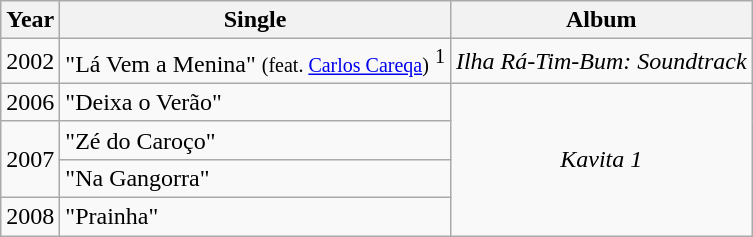<table class="wikitable">
<tr>
<th align="center">Year</th>
<th align="center">Single</th>
<th align="center">Album</th>
</tr>
<tr>
<td align="left" valign="center" rowspan=1>2002</td>
<td align="left" valign="center">"Lá Vem a Menina" <small>(feat. <a href='#'>Carlos Careqa</a>)</small> <sup>1</sup></td>
<td align="center" rowspan="1"><em>Ilha Rá-Tim-Bum: Soundtrack</em></td>
</tr>
<tr>
<td align="left" valign="center" rowspan=1>2006</td>
<td align="left" valign="center">"Deixa o Verão"</td>
<td align="center" rowspan="4"><em>Kavita 1</em></td>
</tr>
<tr>
<td align="left" valign="center" rowspan=2>2007</td>
<td align="left" valign="center">"Zé do Caroço"</td>
</tr>
<tr>
<td align="left" valign="center">"Na Gangorra"</td>
</tr>
<tr>
<td align="left" valign="center" rowspan=1>2008</td>
<td align="left" valign="center">"Prainha"</td>
</tr>
</table>
